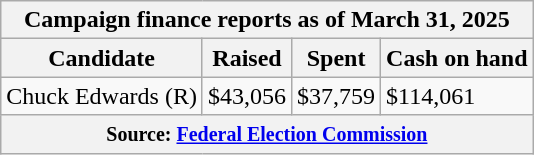<table class="wikitable sortable">
<tr>
<th colspan=4>Campaign finance reports as of March 31, 2025</th>
</tr>
<tr style="text-align:center;">
<th>Candidate</th>
<th>Raised</th>
<th>Spent</th>
<th>Cash on hand</th>
</tr>
<tr>
<td>Chuck Edwards (R)</td>
<td>$43,056</td>
<td>$37,759</td>
<td>$114,061</td>
</tr>
<tr>
<th colspan="4"><small>Source: <a href='#'>Federal Election Commission</a></small></th>
</tr>
</table>
